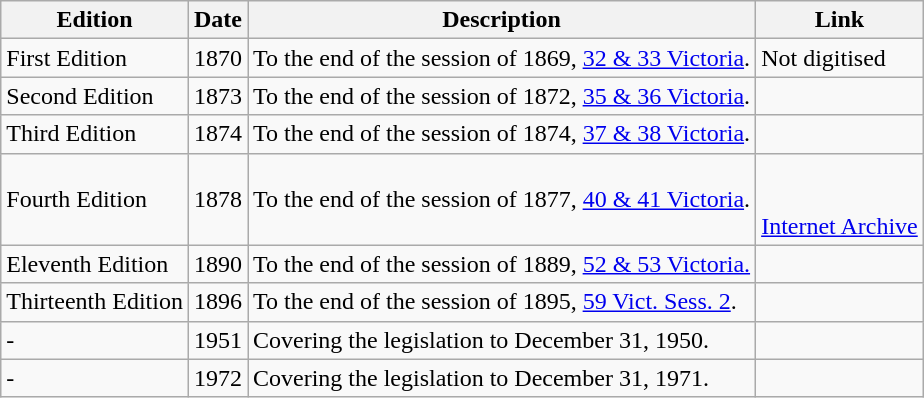<table class="wikitable">
<tr>
<th>Edition</th>
<th>Date</th>
<th>Description</th>
<th>Link</th>
</tr>
<tr>
<td>First Edition</td>
<td>1870</td>
<td>To the end of the session of 1869, <a href='#'>32 & 33 Victoria</a>.</td>
<td>Not digitised</td>
</tr>
<tr>
<td>Second Edition</td>
<td>1873</td>
<td>To the end of the session of 1872, <a href='#'>35 & 36 Victoria</a>.</td>
<td><br></td>
</tr>
<tr>
<td>Third Edition</td>
<td>1874</td>
<td>To the end of the session of 1874, <a href='#'>37 & 38 Victoria</a>.</td>
<td><br></td>
</tr>
<tr>
<td>Fourth Edition</td>
<td>1878</td>
<td>To the end of the session of 1877, <a href='#'>40 & 41 Victoria</a>.</td>
<td><br><br><a href='#'>Internet Archive</a></td>
</tr>
<tr>
<td>Eleventh Edition</td>
<td>1890</td>
<td>To the end of the session of 1889, <a href='#'>52 & 53 Victoria.</a></td>
<td></td>
</tr>
<tr>
<td>Thirteenth Edition</td>
<td>1896</td>
<td>To the end of the session of 1895, <a href='#'>59 Vict. Sess. 2</a>.</td>
<td><br></td>
</tr>
<tr>
<td>-</td>
<td>1951</td>
<td>Covering the legislation to December 31, 1950.</td>
<td></td>
</tr>
<tr>
<td>-</td>
<td>1972</td>
<td>Covering the legislation to December 31, 1971.</td>
<td></td>
</tr>
</table>
